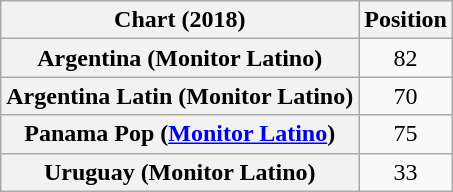<table class="wikitable plainrowheaders sortable" style="text-align:center">
<tr>
<th scope="col">Chart (2018)</th>
<th scope="col">Position</th>
</tr>
<tr>
<th scope="row">Argentina (Monitor Latino)</th>
<td>82</td>
</tr>
<tr>
<th scope="row">Argentina Latin (Monitor Latino)</th>
<td>70</td>
</tr>
<tr>
<th scope="row">Panama Pop (<a href='#'>Monitor Latino</a>)</th>
<td>75</td>
</tr>
<tr>
<th scope="row">Uruguay (Monitor Latino)</th>
<td>33</td>
</tr>
</table>
